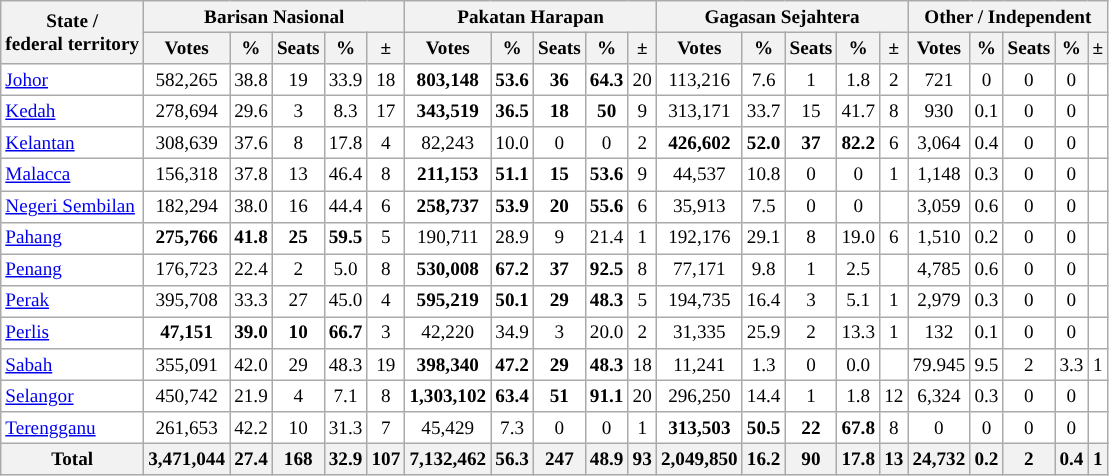<table class="wikitable sortable" style="background:#FFFFFF;color:#000000; font-size:80%">
<tr>
<th colspan="1" rowspan="2">State / <br>federal territory</th>
<th colspan="5" style="background:">Barisan Nasional</th>
<th colspan="5" style="background:">Pakatan Harapan</th>
<th colspan="5" style="background:">Gagasan Sejahtera</th>
<th colspan="5" style="background:">Other / Independent</th>
</tr>
<tr>
<th>Votes</th>
<th>%</th>
<th>Seats</th>
<th>%</th>
<th>±</th>
<th>Votes</th>
<th>%</th>
<th>Seats</th>
<th>%</th>
<th>±</th>
<th>Votes</th>
<th>%</th>
<th>Seats</th>
<th>%</th>
<th>±</th>
<th>Votes</th>
<th>%</th>
<th>Seats</th>
<th>%</th>
<th>±</th>
</tr>
<tr style="text-align:center;">
<td style="text-align:left;"> <a href='#'>Johor</a></td>
<td>582,265</td>
<td>38.8</td>
<td>19</td>
<td>33.9</td>
<td>18</td>
<td><strong>803,148</strong></td>
<td><strong>53.6</strong></td>
<td><strong>36</strong></td>
<td><strong>64.3</strong></td>
<td>20</td>
<td>113,216</td>
<td>7.6</td>
<td>1</td>
<td>1.8</td>
<td>2</td>
<td>721</td>
<td>0</td>
<td>0</td>
<td>0</td>
<td></td>
</tr>
<tr style="text-align:center;">
<td style="text-align:left;"> <a href='#'>Kedah</a></td>
<td>278,694</td>
<td>29.6</td>
<td>3</td>
<td>8.3</td>
<td>17</td>
<td><strong>343,519</strong></td>
<td><strong>36.5</strong></td>
<td><strong>18</strong></td>
<td><strong>50</strong></td>
<td>9</td>
<td>313,171</td>
<td>33.7</td>
<td>15</td>
<td>41.7</td>
<td>8</td>
<td>930</td>
<td>0.1</td>
<td>0</td>
<td>0</td>
<td></td>
</tr>
<tr style="text-align:center;">
<td style="text-align:left;"> <a href='#'>Kelantan</a></td>
<td>308,639</td>
<td>37.6</td>
<td>8</td>
<td>17.8</td>
<td>4</td>
<td>82,243</td>
<td>10.0</td>
<td>0</td>
<td>0</td>
<td>2</td>
<td><strong>426,602</strong></td>
<td><strong>52.0</strong></td>
<td><strong>37</strong></td>
<td><strong>82.2</strong></td>
<td>6</td>
<td>3,064</td>
<td>0.4</td>
<td>0</td>
<td>0</td>
<td></td>
</tr>
<tr style="text-align:center;">
<td style="text-align:left;"> <a href='#'>Malacca</a></td>
<td>156,318</td>
<td>37.8</td>
<td>13</td>
<td>46.4</td>
<td>8</td>
<td><strong>211,153</strong></td>
<td><strong>51.1</strong></td>
<td><strong>15</strong></td>
<td><strong>53.6</strong></td>
<td>9</td>
<td>44,537</td>
<td>10.8</td>
<td>0</td>
<td>0</td>
<td>1</td>
<td>1,148</td>
<td>0.3</td>
<td>0</td>
<td>0</td>
<td></td>
</tr>
<tr style="text-align:center;">
<td style="text-align:left;"> <a href='#'>Negeri Sembilan</a></td>
<td>182,294</td>
<td>38.0</td>
<td>16</td>
<td>44.4</td>
<td>6</td>
<td><strong>258,737</strong></td>
<td><strong>53.9</strong></td>
<td><strong>20</strong></td>
<td><strong>55.6</strong></td>
<td>6</td>
<td>35,913</td>
<td>7.5</td>
<td>0</td>
<td>0</td>
<td></td>
<td>3,059</td>
<td>0.6</td>
<td>0</td>
<td>0</td>
<td></td>
</tr>
<tr style="text-align:center;">
<td style="text-align:left;"> <a href='#'>Pahang</a></td>
<td><strong>275,766</strong></td>
<td><strong>41.8</strong></td>
<td><strong>25</strong></td>
<td><strong>59.5</strong></td>
<td>5</td>
<td>190,711</td>
<td>28.9</td>
<td>9</td>
<td>21.4</td>
<td>1</td>
<td>192,176</td>
<td>29.1</td>
<td>8</td>
<td>19.0</td>
<td>6</td>
<td>1,510</td>
<td>0.2</td>
<td>0</td>
<td>0</td>
<td></td>
</tr>
<tr style="text-align:center;">
<td style="text-align:left;"> <a href='#'>Penang</a></td>
<td>176,723</td>
<td>22.4</td>
<td>2</td>
<td>5.0</td>
<td>8</td>
<td><strong>530,008</strong></td>
<td><strong>67.2</strong></td>
<td><strong>37</strong></td>
<td><strong>92.5</strong></td>
<td>8</td>
<td>77,171</td>
<td>9.8</td>
<td>1</td>
<td>2.5</td>
<td></td>
<td>4,785</td>
<td>0.6</td>
<td>0</td>
<td>0</td>
<td></td>
</tr>
<tr style="text-align:center;">
<td style="text-align:left;"> <a href='#'>Perak</a></td>
<td>395,708</td>
<td>33.3</td>
<td>27</td>
<td>45.0</td>
<td>4</td>
<td><strong>595,219</strong></td>
<td><strong>50.1</strong></td>
<td><strong>29</strong></td>
<td><strong>48.3</strong></td>
<td>5</td>
<td>194,735</td>
<td>16.4</td>
<td>3</td>
<td>5.1</td>
<td>1</td>
<td>2,979</td>
<td>0.3</td>
<td>0</td>
<td>0</td>
<td></td>
</tr>
<tr style="text-align:center;">
<td style="text-align:left;"> <a href='#'>Perlis</a></td>
<td><strong>47,151</strong></td>
<td><strong>39.0</strong></td>
<td><strong>10</strong></td>
<td><strong>66.7</strong></td>
<td>3</td>
<td>42,220</td>
<td>34.9</td>
<td>3</td>
<td>20.0</td>
<td>2</td>
<td>31,335</td>
<td>25.9</td>
<td>2</td>
<td>13.3</td>
<td>1</td>
<td>132</td>
<td>0.1</td>
<td>0</td>
<td>0</td>
<td></td>
</tr>
<tr style="text-align:center;">
<td style="text-align:left;"> <a href='#'>Sabah</a></td>
<td>355,091</td>
<td>42.0</td>
<td>29</td>
<td>48.3</td>
<td>19</td>
<td><strong>398,340</strong></td>
<td><strong>47.2</strong></td>
<td><strong>29</strong></td>
<td><strong>48.3</strong></td>
<td>18</td>
<td>11,241</td>
<td>1.3</td>
<td>0</td>
<td>0.0</td>
<td></td>
<td>79.945</td>
<td>9.5</td>
<td>2</td>
<td>3.3</td>
<td>1</td>
</tr>
<tr style="text-align:center;">
<td style="text-align:left;"> <a href='#'>Selangor</a></td>
<td>450,742</td>
<td>21.9</td>
<td>4</td>
<td>7.1</td>
<td>8</td>
<td><strong>1,303,102</strong></td>
<td><strong>63.4</strong></td>
<td><strong>51</strong></td>
<td><strong>91.1</strong></td>
<td>20</td>
<td>296,250</td>
<td>14.4</td>
<td>1</td>
<td>1.8</td>
<td>12</td>
<td>6,324</td>
<td>0.3</td>
<td>0</td>
<td>0</td>
<td></td>
</tr>
<tr style="text-align:center;">
<td style="text-align:left;"> <a href='#'>Terengganu</a></td>
<td>261,653</td>
<td>42.2</td>
<td>10</td>
<td>31.3</td>
<td>7</td>
<td>45,429</td>
<td>7.3</td>
<td>0</td>
<td>0</td>
<td>1</td>
<td><strong>313,503</strong></td>
<td><strong>50.5</strong></td>
<td><strong>22</strong></td>
<td><strong>67.8</strong></td>
<td>8</td>
<td>0</td>
<td>0</td>
<td>0</td>
<td>0</td>
<td></td>
</tr>
<tr style="text-align:center;">
<th>Total</th>
<th>3,471,044</th>
<th>27.4</th>
<th>168</th>
<th>32.9</th>
<th>107</th>
<th>7,132,462</th>
<th>56.3</th>
<th>247</th>
<th>48.9</th>
<th>93</th>
<th>2,049,850</th>
<th>16.2</th>
<th>90</th>
<th>17.8</th>
<th>13</th>
<th>24,732</th>
<th>0.2</th>
<th>2</th>
<th>0.4</th>
<th>1</th>
</tr>
</table>
